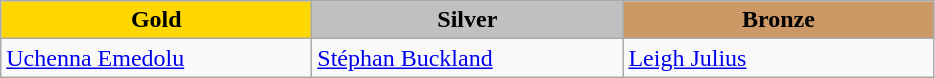<table class="wikitable" style="text-align:left">
<tr align="center">
<td width=200 bgcolor=gold><strong>Gold</strong></td>
<td width=200 bgcolor=silver><strong>Silver</strong></td>
<td width=200 bgcolor=CC9966><strong>Bronze</strong></td>
</tr>
<tr>
<td><a href='#'>Uchenna Emedolu</a><br><em></em></td>
<td><a href='#'>Stéphan Buckland</a><br><em></em></td>
<td><a href='#'>Leigh Julius</a><br><em></em></td>
</tr>
</table>
